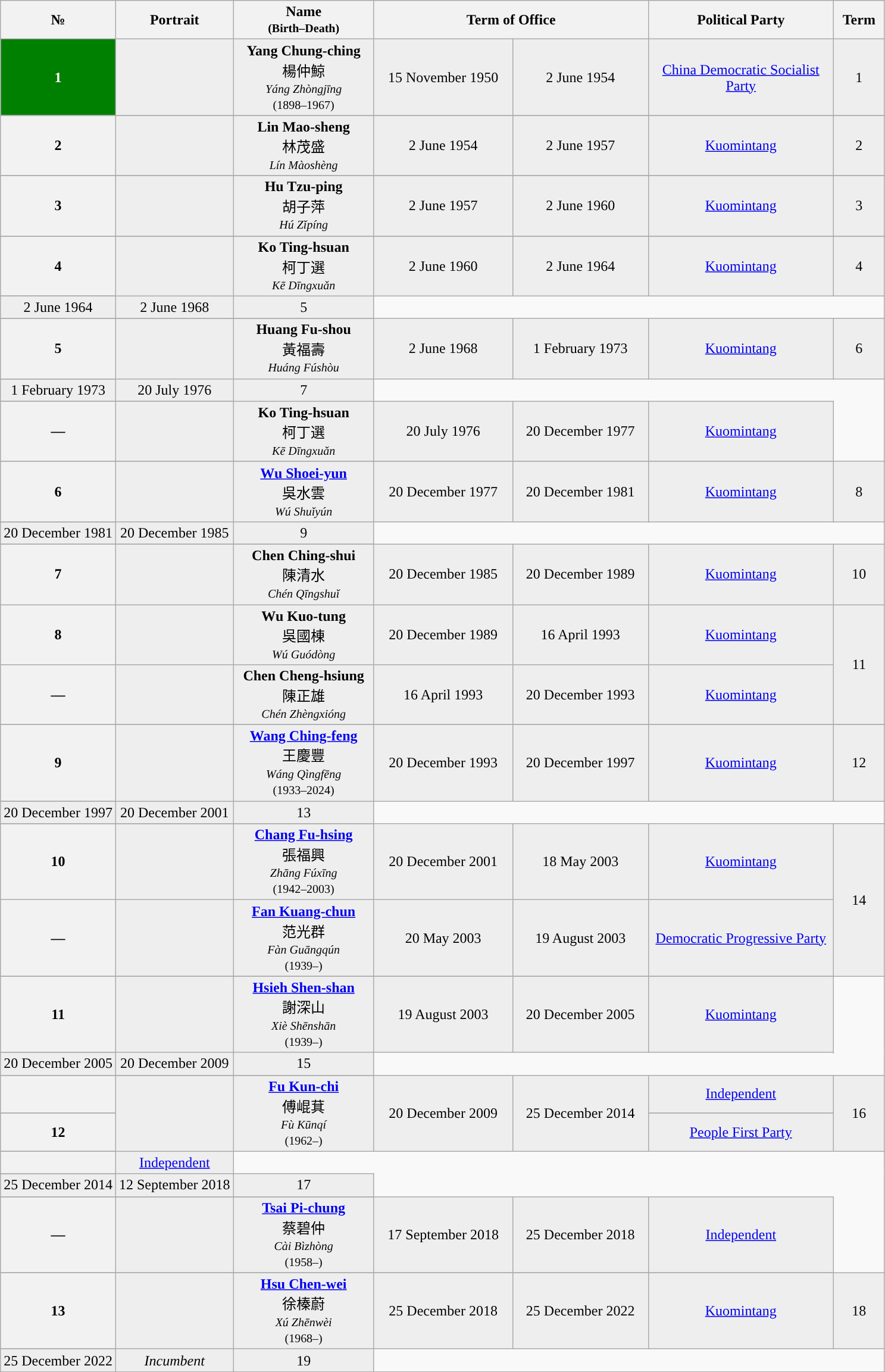<table class="wikitable" style="text-align:center">
<tr ->
<th>№</th>
<th>Portrait</th>
<th width="150">Name<br><small>(Birth–Death)</small></th>
<th colspan=2 width="300">Term of Office</th>
<th width="200">Political Party</th>
<th width = "50">Term</th>
</tr>
<tr - bgcolor=#EEEEEE>
<th style="background:#008000; color:white;">1</th>
<td></td>
<td><strong>Yang Chung-ching</strong><br><span>楊仲鯨</span><br><small><em>Yáng Zhòngjīng </em><br>(1898–1967)</small></td>
<td>15 November 1950</td>
<td>2 June 1954</td>
<td><a href='#'>China Democratic Socialist Party</a></td>
<td>1</td>
</tr>
<tr ->
</tr>
<tr - bgcolor=#EEEEEE>
<th style="background:">2</th>
<td></td>
<td><strong>Lin Mao-sheng</strong><br><span>林茂盛</span><br><small><em>Lín Màoshèng </em><br> </small></td>
<td>2 June 1954</td>
<td>2 June 1957</td>
<td><a href='#'>Kuomintang</a></td>
<td>2</td>
</tr>
<tr ->
</tr>
<tr - bgcolor=#EEEEEE>
<th style="background:">3</th>
<td></td>
<td><strong>Hu Tzu-ping</strong><br><span>胡子萍</span><br><small><em>Hú Zǐpíng </em><br></small></td>
<td>2 June 1957</td>
<td>2 June 1960</td>
<td><a href='#'>Kuomintang</a></td>
<td>3</td>
</tr>
<tr ->
</tr>
<tr - bgcolor=#EEEEEE>
<th style="background:">4</th>
<td rowspan=2></td>
<td rowspan=2><strong>Ko Ting-hsuan</strong><br><span>柯丁選</span><br><small><em>Kē Dīngxuǎn </em><br></small></td>
<td>2 June 1960</td>
<td>2 June 1964</td>
<td rowspan=2><a href='#'>Kuomintang</a></td>
<td>4</td>
</tr>
<tr ->
</tr>
<tr - bgcolor=#EEEEEE>
<td>2 June 1964</td>
<td>2 June 1968</td>
<td>5</td>
</tr>
<tr ->
</tr>
<tr - bgcolor=#EEEEEE>
<th style="background:">5</th>
<td rowspan=2></td>
<td rowspan=2><strong>Huang Fu-shou</strong><br><span>黃福壽</span><br><small><em> Huáng Fúshòu</em><br></small></td>
<td>2 June 1968</td>
<td>1 February 1973</td>
<td rowspan=2><a href='#'>Kuomintang</a></td>
<td>6</td>
</tr>
<tr ->
</tr>
<tr - bgcolor=#EEEEEE>
<td>1 February 1973</td>
<td>20 July 1976</td>
<td rowspan=2>7</td>
</tr>
<tr ->
</tr>
<tr - bgcolor=#EEEEEE>
<th style="background:">—</th>
<td></td>
<td><strong>Ko Ting-hsuan</strong><br><span>柯丁選</span><br><small><em>Kē Dīngxuǎn </em><br></small></td>
<td>20 July 1976</td>
<td>20 December 1977</td>
<td><a href='#'>Kuomintang</a></td>
</tr>
<tr ->
</tr>
<tr - bgcolor=#EEEEEE>
<th style="background:">6</th>
<td rowspan=2></td>
<td rowspan=2><strong><a href='#'>Wu Shoei-yun</a></strong><br><span>吳水雲</span><br><small><em> Wú Shuǐyún</em><br></small></td>
<td>20 December 1977</td>
<td>20 December 1981</td>
<td rowspan=2><a href='#'>Kuomintang</a></td>
<td>8</td>
</tr>
<tr ->
</tr>
<tr - bgcolor=#EEEEEE>
<td>20 December 1981</td>
<td>20 December 1985</td>
<td>9</td>
</tr>
<tr ->
</tr>
<tr - bgcolor=#EEEEEE>
<th style="background:">7</th>
<td></td>
<td><strong>Chen Ching-shui</strong><br><span>陳清水</span><br><small><em>Chén Qīngshuǐ </em><br></small></td>
<td>20 December 1985</td>
<td>20 December 1989</td>
<td><a href='#'>Kuomintang</a></td>
<td>10</td>
</tr>
<tr - bgcolor=#EEEEEE>
<th style="background:">8</th>
<td></td>
<td><strong>Wu Kuo-tung</strong><br><span>吳國棟</span><br><small><em>Wú Guódòng </em><br></small></td>
<td>20 December 1989</td>
<td>16 April 1993</td>
<td><a href='#'>Kuomintang</a></td>
<td rowspan=2>11</td>
</tr>
<tr - bgcolor=#EEEEEE>
<th style="background:">—</th>
<td></td>
<td><strong>Chen Cheng-hsiung</strong><br><span>陳正雄</span><br><small><em>Chén Zhèngxióng </em><br></small></td>
<td>16 April 1993</td>
<td>20 December 1993</td>
<td><a href='#'>Kuomintang</a></td>
</tr>
<tr ->
</tr>
<tr - bgcolor=#EEEEEE>
<th style="background:">9</th>
<td rowspan=2></td>
<td rowspan=2><strong><a href='#'>Wang Ching-feng</a></strong><br><span>王慶豐</span><br><small><em>Wáng Qìngfēng </em><br>(1933–2024)</small></td>
<td>20 December 1993</td>
<td>20 December 1997</td>
<td rowspan=2><a href='#'>Kuomintang</a></td>
<td>12</td>
</tr>
<tr ->
</tr>
<tr - bgcolor=#EEEEEE>
<td>20 December 1997</td>
<td>20 December 2001</td>
<td>13</td>
</tr>
<tr ->
</tr>
<tr - bgcolor=#EEEEEE>
<th style="background:">10</th>
<td></td>
<td><strong><a href='#'>Chang Fu-hsing</a></strong><br><span>張福興</span><br><small><em>Zhāng Fúxīng </em><br>(1942–2003)</small></td>
<td>20 December 2001</td>
<td>18 May 2003</td>
<td><a href='#'>Kuomintang</a></td>
<td rowspan=3>14</td>
</tr>
<tr - bgcolor=#EEEEEE>
<th style="background:">—</th>
<td></td>
<td><strong><a href='#'>Fan Kuang-chun</a></strong><br><span>范光群</span><br><small><em>Fàn Guāngqún </em><br>(1939–)</small></td>
<td>20 May 2003</td>
<td>19 August 2003</td>
<td><a href='#'>Democratic Progressive Party</a></td>
</tr>
<tr ->
</tr>
<tr - bgcolor=#EEEEEE>
<th style="background:">11</th>
<td rowspan=2></td>
<td rowspan=2><strong><a href='#'>Hsieh Shen-shan</a></strong><br><span>謝深山</span><br><small><em>Xiè Shēnshān </em><br>(1939–)</small></td>
<td>19 August 2003</td>
<td>20 December 2005</td>
<td rowspan=2><a href='#'>Kuomintang</a></td>
</tr>
<tr ->
</tr>
<tr - bgcolor=#EEEEEE>
<td>20 December 2005</td>
<td>20 December 2009</td>
<td>15</td>
</tr>
<tr ->
</tr>
<tr - bgcolor=#EEEEEE>
<th style="background:"></th>
<td rowspan=4></td>
<td rowspan=4><strong><a href='#'>Fu Kun-chi</a></strong><br><span>傅崐萁 </span><br><small><em>Fù Kūnqí </em><br>(1962–)</small></td>
<td rowspan=3>20 December 2009</td>
<td rowspan=3>25 December 2014</td>
<td><a href='#'>Independent</a></td>
<td rowspan=3>16</td>
</tr>
<tr ->
</tr>
<tr - bgcolor=#EEEEEE>
<th style="background:">12</th>
<td><a href='#'>People First Party</a></td>
</tr>
<tr ->
</tr>
<tr - bgcolor=#EEEEEE>
<th style="background:"></th>
<td rowspan=2><a href='#'>Independent</a></td>
</tr>
<tr ->
</tr>
<tr - bgcolor=#EEEEEE>
<td>25 December 2014</td>
<td>12 September 2018</td>
<td rowspan=2>17</td>
</tr>
<tr>
</tr>
<tr ->
</tr>
<tr - bgcolor=#EEEEEE>
<th style="background:">—</th>
<td></td>
<td><strong><a href='#'>Tsai Pi-chung</a></strong><br><span>蔡碧仲</span><br><small><em>Cài Bìzhòng </em><br>(1958–)</small></td>
<td>17 September 2018</td>
<td>25 December 2018</td>
<td><a href='#'>Independent</a></td>
</tr>
<tr ->
</tr>
<tr - bgcolor=#EEEEEE>
<th style="background:">13</th>
<td rowspan=2></td>
<td rowspan=2><strong><a href='#'>Hsu Chen-wei</a></strong><br><span>徐榛蔚</span><br><small><em>Xú Zhēnwèi </em><br>(1968–)</small></td>
<td>25 December 2018</td>
<td>25 December 2022</td>
<td rowspan=2><a href='#'>Kuomintang</a></td>
<td>18</td>
</tr>
<tr ->
</tr>
<tr - bgcolor=#EEEEEE>
<td>25 December 2022</td>
<td><em>Incumbent</em></td>
<td>19</td>
</tr>
</table>
